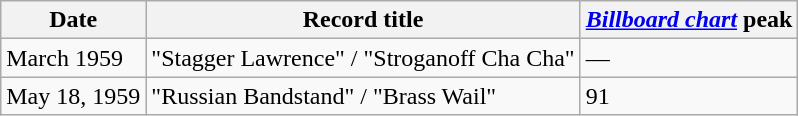<table class="wikitable">
<tr>
<th>Date</th>
<th>Record title</th>
<th><em><a href='#'>Billboard chart</a></em> peak</th>
</tr>
<tr>
<td>March 1959</td>
<td>"Stagger Lawrence" / "Stroganoff Cha Cha"</td>
<td>—</td>
</tr>
<tr>
<td>May 18, 1959</td>
<td>"Russian Bandstand" / "Brass Wail"</td>
<td>91</td>
</tr>
</table>
